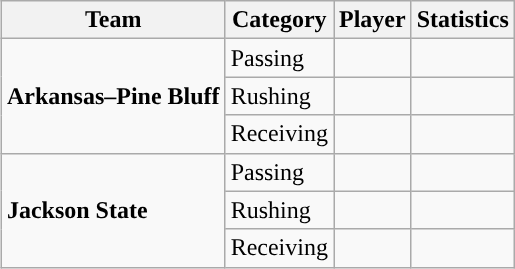<table class="wikitable" style="float: right;">
<tr>
<th>Team</th>
<th>Category</th>
<th>Player</th>
<th>Statistics</th>
</tr>
<tr>
<td rowspan=3><strong>Arkansas–Pine Bluff</strong></td>
<td>Passing</td>
<td></td>
<td></td>
</tr>
<tr>
<td>Rushing</td>
<td></td>
<td></td>
</tr>
<tr>
<td>Receiving</td>
<td></td>
<td></td>
</tr>
<tr>
<td rowspan=3><strong>Jackson State</strong></td>
<td>Passing</td>
<td></td>
<td></td>
</tr>
<tr>
<td>Rushing</td>
<td></td>
<td></td>
</tr>
<tr>
<td>Receiving</td>
<td></td>
<td></td>
</tr>
</table>
